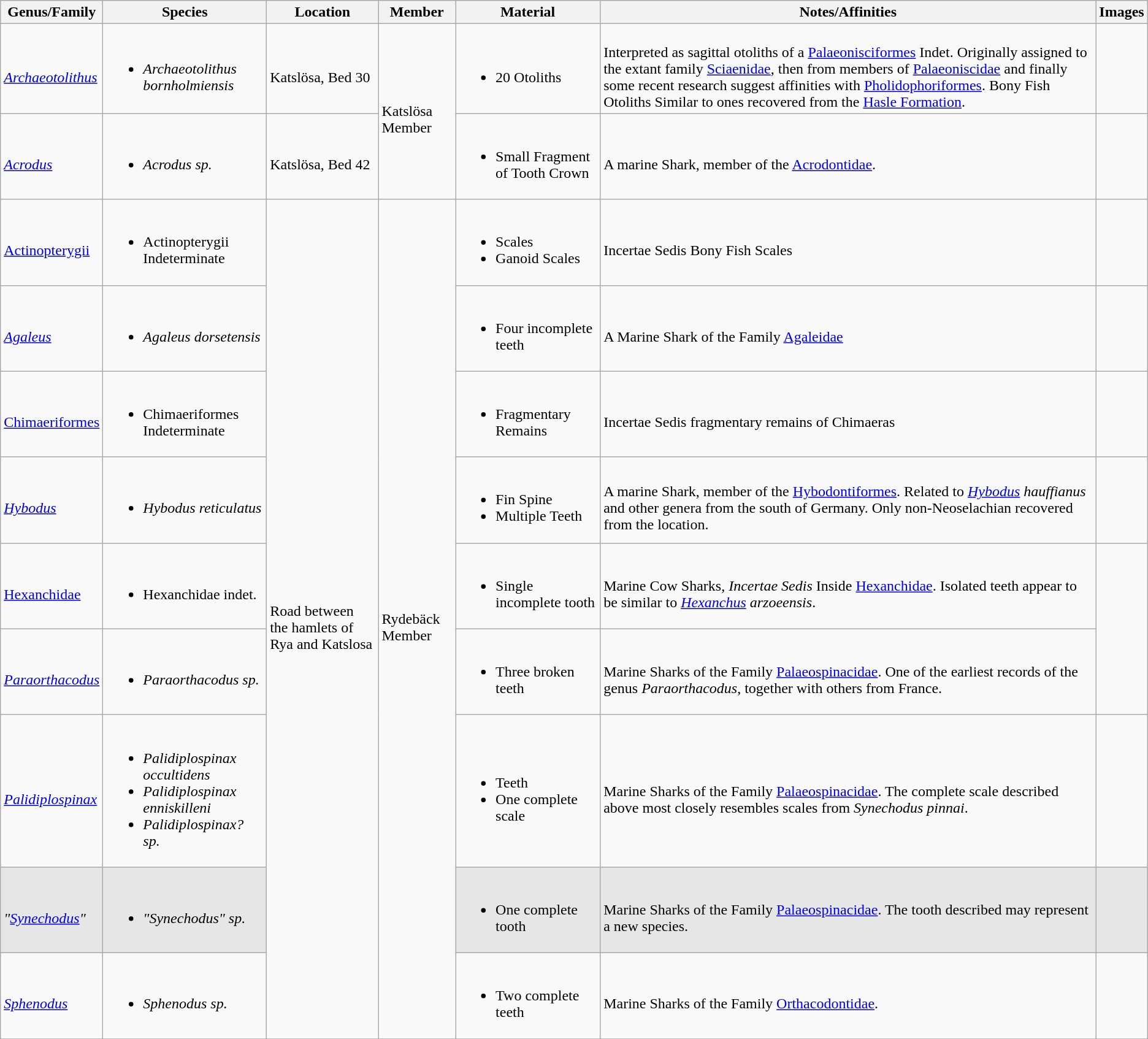<table class = "wikitable">
<tr>
<th>Genus/Family</th>
<th>Species</th>
<th>Location</th>
<th>Member</th>
<th>Material</th>
<th>Notes/Affinities</th>
<th>Images</th>
</tr>
<tr>
<td><br><em><a href='#'>Archaeotolithus</a></em></td>
<td><br><ul><li><em>Archaeotolithus bornholmiensis</em></li></ul></td>
<td><br>Katslösa, Bed 30</td>
<td rowspan=2><br>Katslösa Member</td>
<td><br><ul><li>20 Otoliths</li></ul></td>
<td><br>Interpreted as sagittal otoliths of a <a href='#'>Palaeonisciformes</a> Indet. Originally assigned to the extant family <a href='#'>Sciaenidae</a>, then from members of <a href='#'>Palaeoniscidae</a> and finally some recent research suggest affinities with <a href='#'>Pholidophoriformes</a>. Bony Fish Otoliths Similar to ones recovered from the <a href='#'>Hasle Formation</a>.</td>
<td></td>
</tr>
<tr>
<td><br><em><a href='#'>Acrodus</a></em></td>
<td><br><ul><li><em>Acrodus sp.</em></li></ul></td>
<td><br>Katslösa, Bed 42</td>
<td><br><ul><li>Small Fragment of Tooth Crown</li></ul></td>
<td><br>A marine Shark, member of the <a href='#'>Acrodontidae</a>.</td>
<td></td>
</tr>
<tr>
<td><br><a href='#'>Actinopterygii</a></td>
<td><br><ul><li>Actinopterygii Indeterminate</li></ul></td>
<td rowspan=9><br>Road between the hamlets of Rya and Katslosa</td>
<td rowspan=9><br>Rydebäck Member</td>
<td><br><ul><li>Scales</li><li>Ganoid Scales</li></ul></td>
<td><br>Incertae Sedis Bony Fish Scales</td>
<td></td>
</tr>
<tr>
<td><br><em><a href='#'>Agaleus</a></em></td>
<td><br><ul><li><em>Agaleus dorsetensis</em></li></ul></td>
<td><br><ul><li>Four incomplete teeth</li></ul></td>
<td><br>A Marine Shark of the Family <a href='#'>Agaleidae</a></td>
<td></td>
</tr>
<tr>
<td><br><a href='#'>Chimaeriformes</a></td>
<td><br><ul><li>Chimaeriformes Indeterminate</li></ul></td>
<td><br><ul><li>Fragmentary Remains</li></ul></td>
<td><br>Incertae Sedis fragmentary remains of Chimaeras</td>
<td></td>
</tr>
<tr>
<td><br><em><a href='#'>Hybodus</a></em></td>
<td><br><ul><li><em>Hybodus reticulatus</em></li></ul></td>
<td><br><ul><li>Fin Spine</li><li>Multiple Teeth</li></ul></td>
<td><br>A marine Shark, member of the <a href='#'>Hybodontiformes</a>. Related to <em><a href='#'>Hybodus</a> hauffianus</em> and other genera from the south of Germany. Only non-Neoselachian recovered from the location.</td>
<td><br></td>
</tr>
<tr>
<td><br><a href='#'>Hexanchidae</a></td>
<td><br><ul><li>Hexanchidae indet.</li></ul></td>
<td><br><ul><li>Single incomplete tooth</li></ul></td>
<td><br>Marine Cow Sharks, <em>Incertae Sedis</em> Inside <a href='#'>Hexanchidae</a>. Isolated teeth appear to be similar to <em><a href='#'>Hexanchus</a> arzoeensis</em>.</td>
<td rowspan=2><br></td>
</tr>
<tr>
<td><br><em><a href='#'>Paraorthacodus</a></em></td>
<td><br><ul><li><em>Paraorthacodus sp.</em></li></ul></td>
<td><br><ul><li>Three broken teeth</li></ul></td>
<td><br>Marine Sharks of the Family <a href='#'>Palaeospinacidae</a>. One of the earliest records of the genus <em>Paraorthacodus</em>, together with others from France.</td>
</tr>
<tr>
<td><br><em><a href='#'>Palidiplospinax</a></em></td>
<td><br><ul><li><em>Palidiplospinax occultidens</em></li><li><em>Palidiplospinax enniskilleni</em></li><li><em>Palidiplospinax? sp.</em></li></ul></td>
<td><br><ul><li>Teeth</li><li>One complete scale</li></ul></td>
<td><br>Marine Sharks of the Family <a href='#'>Palaeospinacidae</a>. The complete scale described above most closely resembles scales from <em>Synechodus pinnai</em>.</td>
<td><br></td>
</tr>
<tr>
<td style="background:#E6E6E6;"><br><em>"<a href='#'>Synechodus</a>"</em></td>
<td style="background:#E6E6E6;"><br><ul><li><em>"Synechodus" sp.</em></li></ul></td>
<td style="background:#E6E6E6;"><br><ul><li>One complete tooth</li></ul></td>
<td style="background:#E6E6E6;"><br>Marine Sharks of the Family <a href='#'>Palaeospinacidae</a>. The tooth described may represent a new species.</td>
<td style="background:#E6E6E6;"></td>
</tr>
<tr>
<td><br><em><a href='#'>Sphenodus</a></em></td>
<td><br><ul><li><em>Sphenodus sp.</em></li></ul></td>
<td><br><ul><li>Two complete teeth</li></ul></td>
<td><br>Marine Sharks of the Family <a href='#'>Orthacodontidae</a>.</td>
<td><br></td>
</tr>
<tr>
</tr>
</table>
